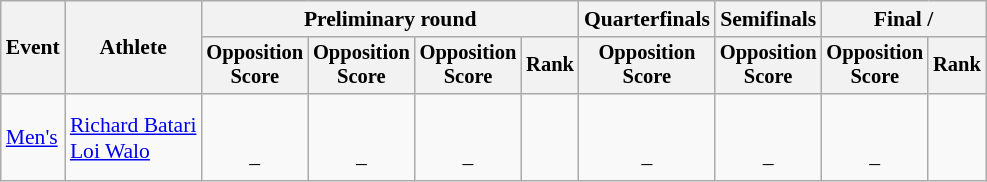<table class=wikitable style=font-size:90%;text-align:center>
<tr>
<th rowspan=2>Event</th>
<th rowspan=2>Athlete</th>
<th colspan=4>Preliminary round</th>
<th>Quarterfinals</th>
<th>Semifinals</th>
<th colspan=2>Final / </th>
</tr>
<tr style=font-size:95%>
<th>Opposition<br>Score</th>
<th>Opposition<br>Score</th>
<th>Opposition<br>Score</th>
<th>Rank</th>
<th>Opposition<br>Score</th>
<th>Opposition<br>Score</th>
<th>Opposition<br>Score</th>
<th>Rank</th>
</tr>
<tr>
<td align=left><a href='#'>Men's</a></td>
<td align=left><a href='#'>Richard Batari</a><br><a href='#'>Loi Walo</a></td>
<td><br> <br> –</td>
<td><br> <br> –</td>
<td><br> <br> –</td>
<td></td>
<td><br> <br> –</td>
<td><br> <br> –</td>
<td><br> <br> –</td>
<td></td>
</tr>
</table>
